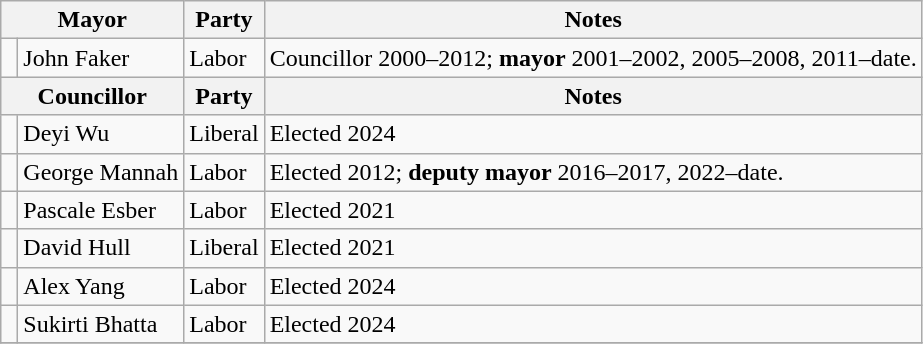<table class="wikitable">
<tr>
<th colspan="2">Mayor</th>
<th>Party</th>
<th>Notes</th>
</tr>
<tr>
<td> </td>
<td>John Faker</td>
<td>Labor</td>
<td>Councillor 2000–2012; <strong>mayor</strong> 2001–2002, 2005–2008, 2011–date.</td>
</tr>
<tr>
<th colspan="2">Councillor</th>
<th>Party</th>
<th>Notes</th>
</tr>
<tr>
<td> </td>
<td>Deyi Wu</td>
<td>Liberal</td>
<td>Elected 2024</td>
</tr>
<tr>
<td> </td>
<td>George Mannah</td>
<td>Labor</td>
<td>Elected 2012; <strong>deputy mayor</strong> 2016–2017, 2022–date.</td>
</tr>
<tr>
<td> </td>
<td>Pascale Esber</td>
<td>Labor</td>
<td>Elected 2021</td>
</tr>
<tr>
<td> </td>
<td>David Hull</td>
<td>Liberal</td>
<td>Elected 2021</td>
</tr>
<tr>
<td> </td>
<td>Alex Yang</td>
<td>Labor</td>
<td>Elected 2024</td>
</tr>
<tr>
<td> </td>
<td>Sukirti Bhatta</td>
<td>Labor</td>
<td>Elected 2024</td>
</tr>
<tr>
</tr>
</table>
